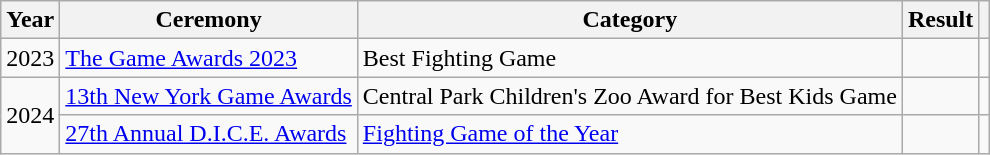<table class="wikitable plainrowheaders sortable" width="auto">
<tr>
<th scope="col">Year</th>
<th scope="col">Ceremony</th>
<th scope="col">Category</th>
<th scope="col">Result</th>
<th scope="col" class="unsortable"></th>
</tr>
<tr>
<td style="text-align:center;">2023</td>
<td><a href='#'>The Game Awards 2023</a></td>
<td>Best Fighting Game</td>
<td></td>
<td style="text-align:center;"></td>
</tr>
<tr>
<td rowspan="2" style="text-align:center;">2024</td>
<td><a href='#'>13th New York Game Awards</a></td>
<td>Central Park Children's Zoo Award for Best Kids Game</td>
<td></td>
<td rowspan="1"></td>
</tr>
<tr>
<td><a href='#'>27th Annual D.I.C.E. Awards</a></td>
<td><a href='#'>Fighting Game of the Year</a></td>
<td></td>
<td style="text-align:center;"></td>
</tr>
</table>
